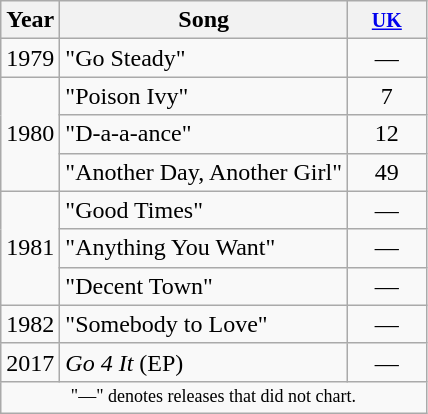<table class="wikitable">
<tr>
<th>Year</th>
<th>Song</th>
<th style="width:45px;"><small><a href='#'>UK</a></small><br></th>
</tr>
<tr>
<td rowspan="1">1979</td>
<td>"Go Steady"</td>
<td align=center>—</td>
</tr>
<tr>
<td rowspan="3">1980</td>
<td>"Poison Ivy"</td>
<td align=center>7</td>
</tr>
<tr>
<td>"D-a-a-ance"</td>
<td align=center>12</td>
</tr>
<tr>
<td>"Another Day, Another Girl"</td>
<td align=center>49</td>
</tr>
<tr>
<td rowspan="3">1981</td>
<td>"Good Times"</td>
<td align=center>—</td>
</tr>
<tr>
<td>"Anything You Want"</td>
<td align=center>—</td>
</tr>
<tr>
<td>"Decent Town"</td>
<td align=center>—</td>
</tr>
<tr>
<td rowspan="1">1982</td>
<td>"Somebody to Love"</td>
<td align=center>—</td>
</tr>
<tr>
<td rowspan="1">2017</td>
<td><em>Go 4 It</em> (EP)</td>
<td align=center>—</td>
</tr>
<tr>
<td colspan="4" style="text-align:center; font-size:9pt;">"—" denotes releases that did not chart.</td>
</tr>
</table>
